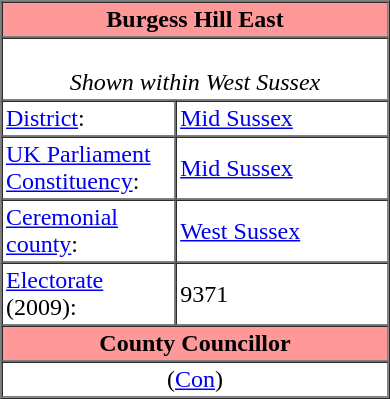<table class="vcard" border=1 cellpadding=2 cellspacing=0 align=right width=260 style=margin-left:0.5em;>
<tr>
<th class="fn org" colspan=2 align=center bgcolor="#ff9999"><strong>Burgess Hill East</strong></th>
</tr>
<tr>
<td colspan=2 align=center><br><em>Shown within West Sussex</em></td>
</tr>
<tr class="note">
<td width="45%"><a href='#'>District</a>:</td>
<td><a href='#'>Mid Sussex</a></td>
</tr>
<tr class="note">
<td><a href='#'>UK Parliament Constituency</a>:</td>
<td><a href='#'>Mid Sussex</a></td>
</tr>
<tr class="note">
<td><a href='#'>Ceremonial county</a>:</td>
<td><a href='#'>West Sussex</a></td>
</tr>
<tr class="note">
<td><a href='#'>Electorate</a> (2009):</td>
<td>9371</td>
</tr>
<tr>
<th colspan=2 align=center bgcolor="#ff9999">County Councillor</th>
</tr>
<tr>
<td colspan=2 align=center> (<a href='#'>Con</a>)</td>
</tr>
</table>
